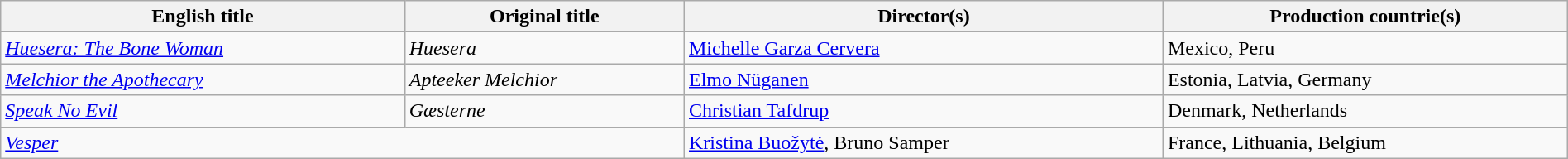<table class="sortable wikitable" style="width:100%; margin-bottom:4px">
<tr>
<th scope="col">English title</th>
<th scope="col">Original title</th>
<th scope="col">Director(s)</th>
<th scope="col">Production countrie(s)</th>
</tr>
<tr>
<td><em><a href='#'>Huesera: The Bone Woman</a></em></td>
<td><em>Huesera</em></td>
<td><a href='#'>Michelle Garza Cervera</a></td>
<td>Mexico, Peru</td>
</tr>
<tr>
<td><em><a href='#'>Melchior the Apothecary</a></em></td>
<td><em>Apteeker Melchior</em></td>
<td><a href='#'>Elmo Nüganen</a></td>
<td>Estonia, Latvia, Germany</td>
</tr>
<tr>
<td><em><a href='#'>Speak No Evil</a></em></td>
<td><em>Gæsterne</em></td>
<td><a href='#'>Christian Tafdrup</a></td>
<td>Denmark, Netherlands</td>
</tr>
<tr>
<td colspan="2"><em><a href='#'>Vesper</a></em></td>
<td><a href='#'>Kristina Buožytė</a>, Bruno Samper</td>
<td>France, Lithuania, Belgium</td>
</tr>
</table>
